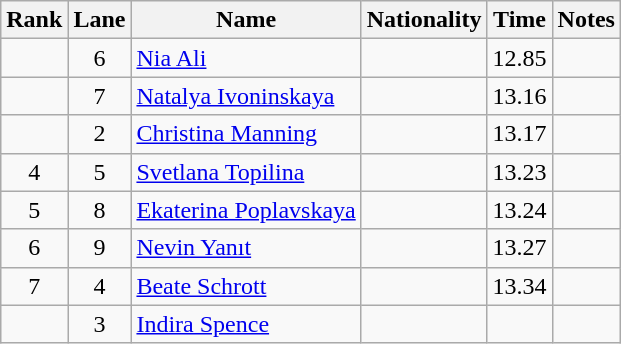<table class="wikitable sortable" style="text-align:center">
<tr>
<th>Rank</th>
<th>Lane</th>
<th>Name</th>
<th>Nationality</th>
<th>Time</th>
<th>Notes</th>
</tr>
<tr>
<td></td>
<td>6</td>
<td align=left><a href='#'>Nia Ali</a></td>
<td align=left></td>
<td>12.85</td>
<td></td>
</tr>
<tr>
<td></td>
<td>7</td>
<td align=left><a href='#'>Natalya Ivoninskaya</a></td>
<td align=left></td>
<td>13.16</td>
<td></td>
</tr>
<tr>
<td></td>
<td>2</td>
<td align=left><a href='#'>Christina Manning</a></td>
<td align=left></td>
<td>13.17</td>
<td></td>
</tr>
<tr>
<td>4</td>
<td>5</td>
<td align=left><a href='#'>Svetlana Topilina</a></td>
<td align=left></td>
<td>13.23</td>
<td></td>
</tr>
<tr>
<td>5</td>
<td>8</td>
<td align=left><a href='#'>Ekaterina Poplavskaya</a></td>
<td align=left></td>
<td>13.24</td>
<td></td>
</tr>
<tr>
<td>6</td>
<td>9</td>
<td align=left><a href='#'>Nevin Yanıt</a></td>
<td align=left></td>
<td>13.27</td>
<td></td>
</tr>
<tr>
<td>7</td>
<td>4</td>
<td align=left><a href='#'>Beate Schrott</a></td>
<td align=left></td>
<td>13.34</td>
<td></td>
</tr>
<tr>
<td></td>
<td>3</td>
<td align=left><a href='#'>Indira Spence</a></td>
<td align=left></td>
<td></td>
<td></td>
</tr>
</table>
